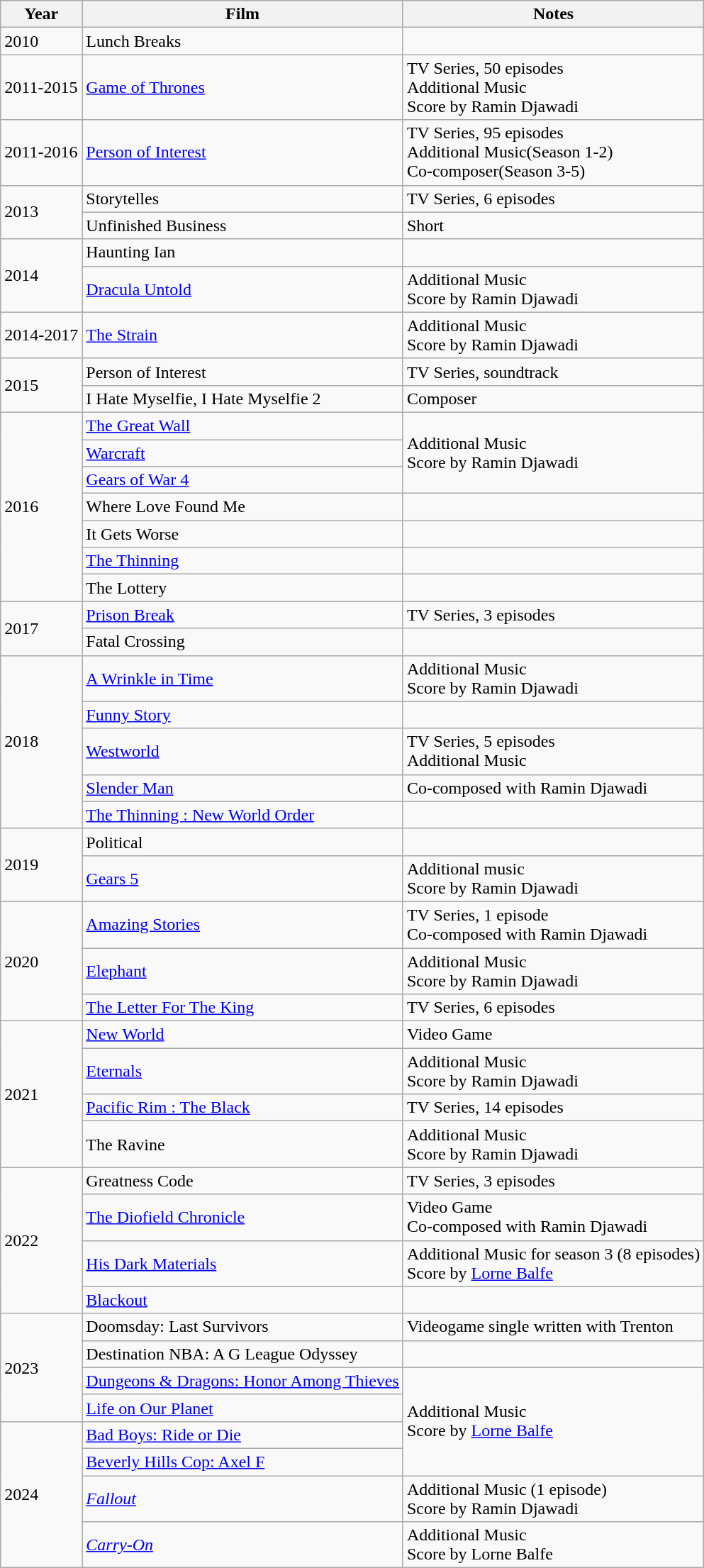<table class="wikitable">
<tr>
<th>Year</th>
<th>Film</th>
<th>Notes</th>
</tr>
<tr>
<td>2010</td>
<td>Lunch Breaks</td>
<td></td>
</tr>
<tr>
<td>2011-2015</td>
<td><a href='#'>Game of Thrones</a></td>
<td>TV Series, 50 episodes<br> Additional Music<br>Score by Ramin Djawadi</td>
</tr>
<tr>
<td>2011-2016</td>
<td><a href='#'>Person of Interest</a></td>
<td>TV Series, 95 episodes<br>Additional Music(Season 1-2)<br>Co-composer(Season 3-5)</td>
</tr>
<tr>
<td rowspan="2">2013</td>
<td>Storytelles</td>
<td>TV Series, 6 episodes</td>
</tr>
<tr>
<td>Unfinished Business</td>
<td>Short</td>
</tr>
<tr>
<td rowspan="4">2014</td>
<td>Haunting Ian</td>
<td rowspan="2"></td>
</tr>
<tr>
<td rowspan="2"><a href='#'>Dracula Untold</a></td>
</tr>
<tr>
<td>Additional Music<br>Score by Ramin Djawadi</td>
</tr>
<tr>
<td rowspan="2"><a href='#'>The Strain</a></td>
<td rowspan="2">Additional Music<br>Score by Ramin Djawadi</td>
</tr>
<tr>
<td>2014-2017</td>
</tr>
<tr>
<td rowspan="2">2015</td>
<td>Person of Interest</td>
<td>TV Series, soundtrack</td>
</tr>
<tr>
<td>I Hate Myselfie, I Hate Myselfie 2</td>
<td>Composer</td>
</tr>
<tr>
<td rowspan="7">2016</td>
<td><a href='#'>The Great Wall</a></td>
<td rowspan="3">Additional Music<br>Score by Ramin Djawadi</td>
</tr>
<tr>
<td><a href='#'>Warcraft</a></td>
</tr>
<tr>
<td><a href='#'>Gears of War 4</a></td>
</tr>
<tr>
<td>Where Love Found Me</td>
<td></td>
</tr>
<tr>
<td>It Gets Worse</td>
<td></td>
</tr>
<tr>
<td><a href='#'>The Thinning</a></td>
<td></td>
</tr>
<tr>
<td>The Lottery</td>
<td></td>
</tr>
<tr>
<td rowspan="2">2017</td>
<td><a href='#'>Prison Break</a></td>
<td>TV Series, 3 episodes</td>
</tr>
<tr>
<td>Fatal Crossing</td>
<td></td>
</tr>
<tr>
<td rowspan="5">2018</td>
<td><a href='#'>A Wrinkle in Time</a></td>
<td>Additional Music<br>Score by Ramin Djawadi</td>
</tr>
<tr>
<td><a href='#'>Funny Story</a></td>
<td></td>
</tr>
<tr>
<td><a href='#'>Westworld</a></td>
<td>TV Series, 5 episodes<br>Additional Music</td>
</tr>
<tr>
<td><a href='#'>Slender Man</a></td>
<td>Co-composed with Ramin Djawadi</td>
</tr>
<tr>
<td><a href='#'>The Thinning : New World Order</a></td>
<td></td>
</tr>
<tr>
<td rowspan="2">2019</td>
<td>Political</td>
<td></td>
</tr>
<tr>
<td><a href='#'>Gears 5</a></td>
<td>Additional music<br>Score by Ramin Djawadi</td>
</tr>
<tr>
<td rowspan="3">2020</td>
<td><a href='#'>Amazing Stories</a></td>
<td>TV Series, 1 episode<br>Co-composed with Ramin Djawadi</td>
</tr>
<tr>
<td><a href='#'>Elephant</a></td>
<td>Additional Music<br>Score by Ramin Djawadi</td>
</tr>
<tr>
<td><a href='#'>The Letter For The King</a></td>
<td>TV Series, 6 episodes</td>
</tr>
<tr>
<td rowspan="4">2021</td>
<td><a href='#'>New World</a></td>
<td>Video Game</td>
</tr>
<tr>
<td><a href='#'>Eternals</a></td>
<td>Additional Music<br>Score by Ramin Djawadi</td>
</tr>
<tr>
<td><a href='#'>Pacific Rim : The Black</a></td>
<td>TV Series, 14 episodes</td>
</tr>
<tr>
<td>The Ravine</td>
<td>Additional Music<br>Score by Ramin Djawadi</td>
</tr>
<tr>
<td rowspan="4">2022</td>
<td>Greatness Code</td>
<td>TV Series, 3 episodes</td>
</tr>
<tr>
<td><a href='#'>The Diofield Chronicle</a></td>
<td>Video Game<br>Co-composed with Ramin Djawadi</td>
</tr>
<tr>
<td><a href='#'>His Dark Materials</a></td>
<td>Additional Music for season 3 (8 episodes)<br>Score by <a href='#'>Lorne Balfe</a></td>
</tr>
<tr>
<td><a href='#'>Blackout</a></td>
<td></td>
</tr>
<tr>
<td rowspan="4">2023</td>
<td>Doomsday: Last Survivors</td>
<td>Videogame single written with Trenton</td>
</tr>
<tr>
<td>Destination NBA: A G League Odyssey</td>
<td></td>
</tr>
<tr>
<td><a href='#'>Dungeons & Dragons: Honor Among Thieves</a></td>
<td rowspan="4">Additional Music<br>Score by <a href='#'>Lorne Balfe</a></td>
</tr>
<tr>
<td><a href='#'>Life on Our Planet</a></td>
</tr>
<tr>
<td rowspan="4">2024</td>
<td><a href='#'>Bad Boys: Ride or Die</a></td>
</tr>
<tr>
<td><a href='#'>Beverly Hills Cop: Axel F</a></td>
</tr>
<tr>
<td><a href='#'><em>Fallout</em></a></td>
<td>Additional Music (1 episode)<br>Score by Ramin Djawadi</td>
</tr>
<tr>
<td><em><a href='#'>Carry-On</a></em></td>
<td>Additional Music<br>Score by Lorne Balfe</td>
</tr>
</table>
